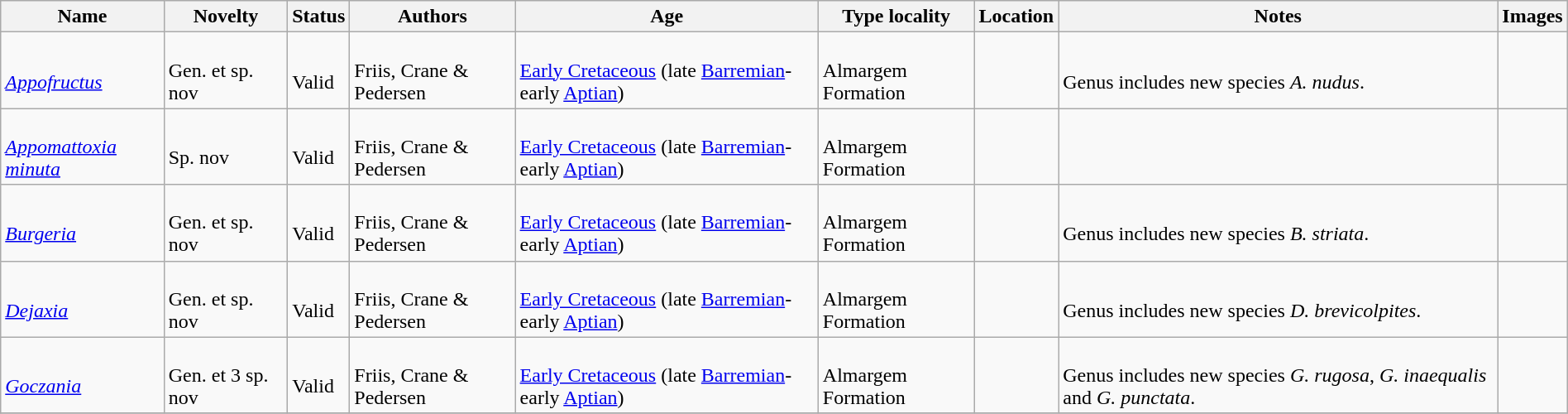<table class="wikitable sortable" align="center" width="100%">
<tr>
<th>Name</th>
<th>Novelty</th>
<th>Status</th>
<th>Authors</th>
<th>Age</th>
<th>Type locality</th>
<th>Location</th>
<th>Notes</th>
<th>Images</th>
</tr>
<tr>
<td><br><em><a href='#'>Appofructus</a></em></td>
<td><br>Gen. et sp. nov</td>
<td><br>Valid</td>
<td><br>Friis, Crane & Pedersen</td>
<td><br><a href='#'>Early Cretaceous</a> (late <a href='#'>Barremian</a>-early <a href='#'>Aptian</a>)</td>
<td><br>Almargem Formation</td>
<td><br></td>
<td><br>Genus includes new species <em>A. nudus</em>.</td>
<td></td>
</tr>
<tr>
<td><br><em><a href='#'>Appomattoxia minuta</a></em></td>
<td><br>Sp. nov</td>
<td><br>Valid</td>
<td><br>Friis, Crane & Pedersen</td>
<td><br><a href='#'>Early Cretaceous</a> (late <a href='#'>Barremian</a>-early <a href='#'>Aptian</a>)</td>
<td><br>Almargem Formation</td>
<td><br></td>
<td></td>
<td></td>
</tr>
<tr>
<td><br><em><a href='#'>Burgeria</a></em></td>
<td><br>Gen. et sp. nov</td>
<td><br>Valid</td>
<td><br>Friis, Crane & Pedersen</td>
<td><br><a href='#'>Early Cretaceous</a> (late <a href='#'>Barremian</a>-early <a href='#'>Aptian</a>)</td>
<td><br>Almargem Formation</td>
<td><br></td>
<td><br>Genus includes new species <em>B. striata</em>.</td>
<td></td>
</tr>
<tr>
<td><br><em><a href='#'>Dejaxia</a></em></td>
<td><br>Gen. et sp. nov</td>
<td><br>Valid</td>
<td><br>Friis, Crane & Pedersen</td>
<td><br><a href='#'>Early Cretaceous</a> (late <a href='#'>Barremian</a>-early <a href='#'>Aptian</a>)</td>
<td><br>Almargem Formation</td>
<td><br></td>
<td><br>Genus includes new species <em>D. brevicolpites</em>.</td>
<td></td>
</tr>
<tr>
<td><br><em><a href='#'>Goczania</a></em></td>
<td><br>Gen. et 3 sp. nov</td>
<td><br>Valid</td>
<td><br>Friis, Crane & Pedersen</td>
<td><br><a href='#'>Early Cretaceous</a> (late <a href='#'>Barremian</a>-early <a href='#'>Aptian</a>)</td>
<td><br>Almargem Formation</td>
<td><br></td>
<td><br>Genus includes new species <em>G. rugosa</em>, <em>G. inaequalis</em> and <em>G. punctata</em>.</td>
<td></td>
</tr>
<tr>
</tr>
</table>
